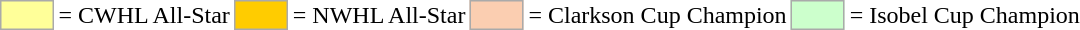<table>
<tr>
<td style="background-color:#FFFF99; border:1px solid #aaaaaa; width:2em;"></td>
<td>= CWHL All-Star</td>
<td style="background-color:#FFCC00; border:1px solid #aaaaaa; width:2em;"></td>
<td>= NWHL All-Star</td>
<td style="background-color:#FBCEB1; border:1px solid #aaaaaa; width:2em;"></td>
<td>= Clarkson Cup Champion</td>
<td style="background-color:#CCFFCC; border:1px solid #aaaaaa; width:2em;"></td>
<td>= Isobel Cup Champion</td>
</tr>
</table>
